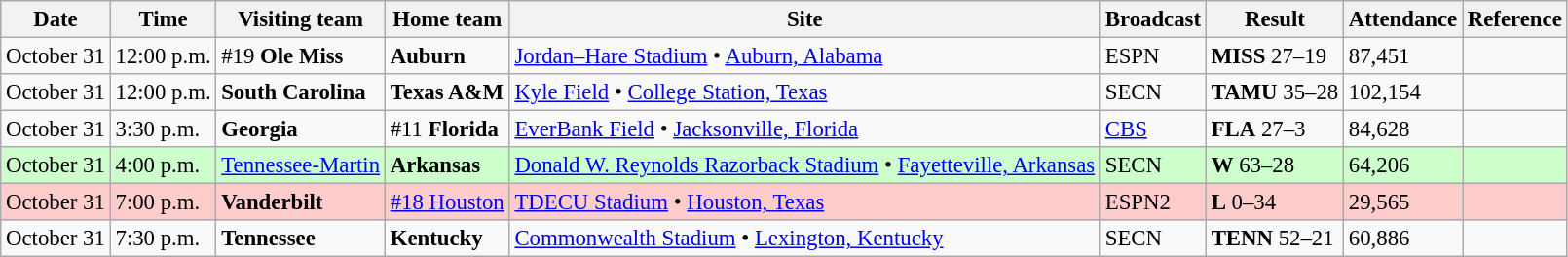<table class="wikitable" style="font-size:95%;">
<tr>
<th>Date</th>
<th>Time</th>
<th>Visiting team</th>
<th>Home team</th>
<th>Site</th>
<th>Broadcast</th>
<th>Result</th>
<th>Attendance</th>
<th class="unsortable">Reference</th>
</tr>
<tr bgcolor=>
<td>October 31</td>
<td>12:00 p.m.</td>
<td>#19 <strong>Ole Miss</strong></td>
<td><strong>Auburn</strong></td>
<td><a href='#'>Jordan–Hare Stadium</a> • <a href='#'>Auburn, Alabama</a></td>
<td>ESPN</td>
<td><strong>MISS</strong> 27–19</td>
<td>87,451</td>
<td></td>
</tr>
<tr bgcolor=>
<td>October 31</td>
<td>12:00 p.m.</td>
<td><strong>South Carolina</strong></td>
<td><strong>Texas A&M</strong></td>
<td><a href='#'>Kyle Field</a> • <a href='#'>College Station, Texas</a></td>
<td>SECN</td>
<td><strong>TAMU</strong> 35–28</td>
<td>102,154</td>
<td></td>
</tr>
<tr bgcolor=>
<td>October 31</td>
<td>3:30 p.m.</td>
<td><strong>Georgia</strong></td>
<td>#11 <strong>Florida</strong></td>
<td><a href='#'>EverBank Field</a> • <a href='#'>Jacksonville, Florida</a></td>
<td><a href='#'>CBS</a></td>
<td><strong>FLA</strong> 27–3</td>
<td>84,628</td>
<td></td>
</tr>
<tr bgcolor="#ccffcc">
<td>October 31</td>
<td>4:00 p.m.</td>
<td><a href='#'>Tennessee-Martin</a></td>
<td><strong>Arkansas</strong></td>
<td><a href='#'>Donald W. Reynolds Razorback Stadium</a> • <a href='#'>Fayetteville, Arkansas</a></td>
<td>SECN</td>
<td><strong>W</strong> 63–28</td>
<td>64,206</td>
<td></td>
</tr>
<tr bgcolor="#ffcccc">
<td>October 31</td>
<td>7:00 p.m.</td>
<td><strong>Vanderbilt</strong></td>
<td><a href='#'>#18 Houston</a></td>
<td><a href='#'>TDECU Stadium</a> • <a href='#'>Houston, Texas</a></td>
<td>ESPN2</td>
<td><strong>L</strong> 0–34</td>
<td>29,565</td>
<td></td>
</tr>
<tr bgcolor=>
<td>October 31</td>
<td>7:30 p.m.</td>
<td><strong>Tennessee</strong></td>
<td><strong>Kentucky</strong></td>
<td><a href='#'>Commonwealth Stadium</a> • <a href='#'>Lexington, Kentucky</a></td>
<td>SECN</td>
<td><strong>TENN</strong> 52–21</td>
<td>60,886</td>
<td></td>
</tr>
</table>
